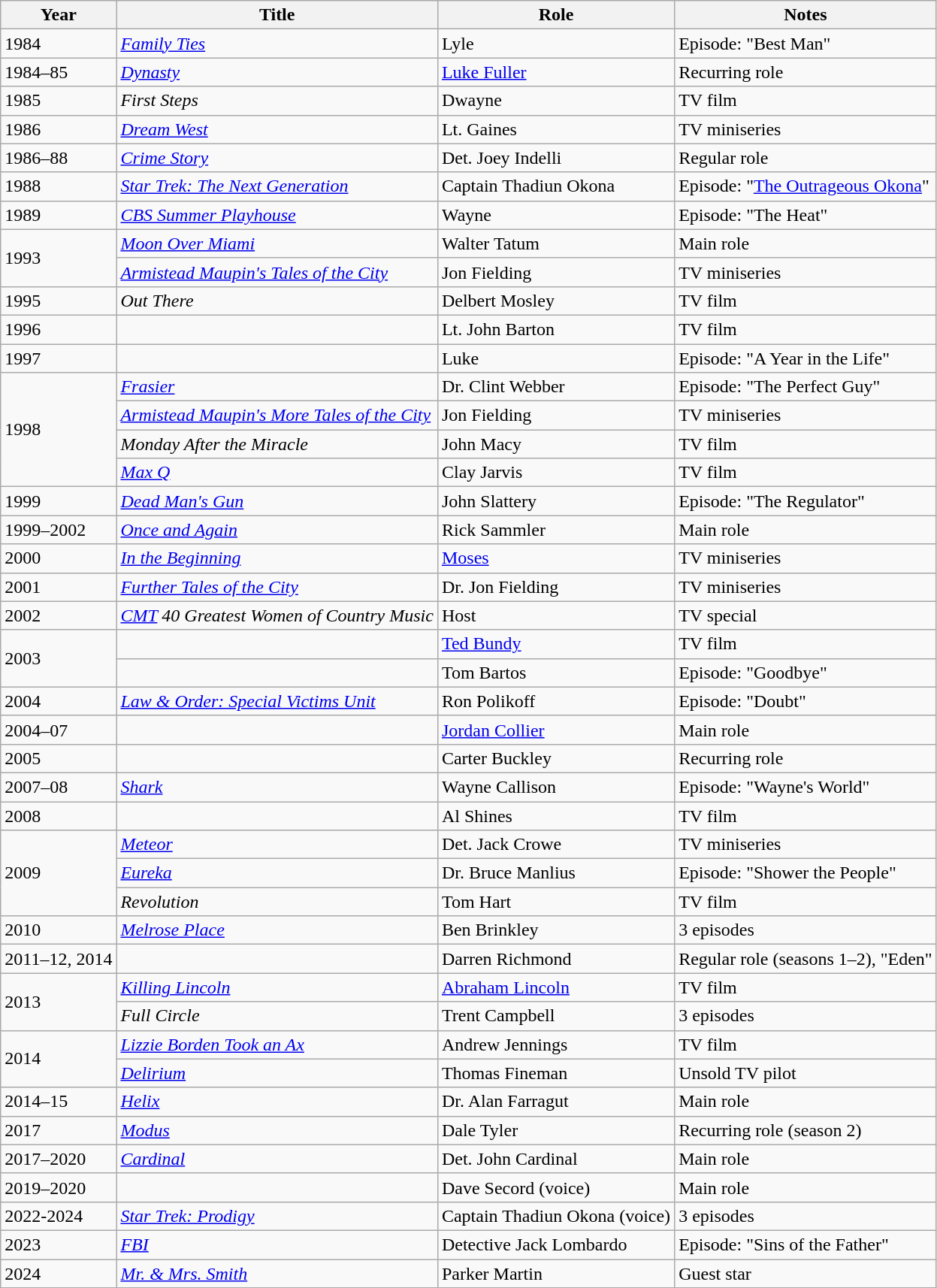<table class="wikitable sortable">
<tr>
<th>Year</th>
<th>Title</th>
<th>Role</th>
<th class="unsortable">Notes</th>
</tr>
<tr>
<td>1984</td>
<td><em><a href='#'>Family Ties</a></em></td>
<td>Lyle</td>
<td>Episode: "Best Man"</td>
</tr>
<tr>
<td>1984–85</td>
<td><em><a href='#'>Dynasty</a></em></td>
<td><a href='#'>Luke Fuller</a></td>
<td>Recurring role</td>
</tr>
<tr>
<td>1985</td>
<td><em>First Steps</em></td>
<td>Dwayne</td>
<td>TV film</td>
</tr>
<tr>
<td>1986</td>
<td><em><a href='#'>Dream West</a></em></td>
<td>Lt. Gaines</td>
<td>TV miniseries</td>
</tr>
<tr>
<td>1986–88</td>
<td><em><a href='#'>Crime Story</a></em></td>
<td>Det. Joey Indelli</td>
<td>Regular role</td>
</tr>
<tr>
<td>1988</td>
<td><em><a href='#'>Star Trek: The Next Generation</a></em></td>
<td>Captain Thadiun Okona</td>
<td>Episode: "<a href='#'>The Outrageous Okona</a>"</td>
</tr>
<tr>
<td>1989</td>
<td><em><a href='#'>CBS Summer Playhouse</a></em></td>
<td>Wayne</td>
<td>Episode: "The Heat"</td>
</tr>
<tr>
<td rowspan=2>1993</td>
<td><em><a href='#'>Moon Over Miami</a></em></td>
<td>Walter Tatum</td>
<td>Main role</td>
</tr>
<tr>
<td><em><a href='#'>Armistead Maupin's Tales of the City</a></em></td>
<td>Jon Fielding</td>
<td>TV miniseries</td>
</tr>
<tr>
<td>1995</td>
<td><em>Out There</em></td>
<td>Delbert Mosley</td>
<td>TV film</td>
</tr>
<tr>
<td>1996</td>
<td><em></em></td>
<td>Lt. John Barton</td>
<td>TV film</td>
</tr>
<tr>
<td>1997</td>
<td><em></em></td>
<td>Luke</td>
<td>Episode: "A Year in the Life"</td>
</tr>
<tr>
<td rowspan=4>1998</td>
<td><em><a href='#'>Frasier</a></em></td>
<td>Dr. Clint Webber</td>
<td>Episode: "The Perfect Guy"</td>
</tr>
<tr>
<td><em><a href='#'>Armistead Maupin's More Tales of the City</a></em></td>
<td>Jon Fielding</td>
<td>TV miniseries</td>
</tr>
<tr>
<td><em>Monday After the Miracle</em></td>
<td>John Macy</td>
<td>TV film</td>
</tr>
<tr>
<td><em><a href='#'>Max Q</a></em></td>
<td>Clay Jarvis</td>
<td>TV film</td>
</tr>
<tr>
<td>1999</td>
<td><em><a href='#'>Dead Man's Gun</a></em></td>
<td>John Slattery</td>
<td>Episode: "The Regulator"</td>
</tr>
<tr>
<td>1999–2002</td>
<td><em><a href='#'>Once and Again</a></em></td>
<td>Rick Sammler</td>
<td>Main role</td>
</tr>
<tr>
<td>2000</td>
<td><em><a href='#'>In the Beginning</a></em></td>
<td><a href='#'>Moses</a></td>
<td>TV miniseries</td>
</tr>
<tr>
<td>2001</td>
<td><em><a href='#'>Further Tales of the City</a></em></td>
<td>Dr. Jon Fielding</td>
<td>TV miniseries</td>
</tr>
<tr>
<td>2002</td>
<td><em><a href='#'>CMT</a> 40 Greatest Women of Country Music</em></td>
<td>Host</td>
<td>TV special</td>
</tr>
<tr>
<td rowspan=2>2003</td>
<td><em></em></td>
<td><a href='#'>Ted Bundy</a></td>
<td>TV film</td>
</tr>
<tr>
<td><em></em></td>
<td>Tom Bartos</td>
<td>Episode: "Goodbye"</td>
</tr>
<tr>
<td>2004</td>
<td><em><a href='#'>Law & Order: Special Victims Unit</a></em></td>
<td>Ron Polikoff</td>
<td>Episode: "Doubt"</td>
</tr>
<tr>
<td>2004–07</td>
<td><em></em></td>
<td><a href='#'>Jordan Collier</a></td>
<td>Main role</td>
</tr>
<tr>
<td>2005</td>
<td><em></em></td>
<td>Carter Buckley</td>
<td>Recurring role</td>
</tr>
<tr>
<td>2007–08</td>
<td><em><a href='#'>Shark</a></em></td>
<td>Wayne Callison</td>
<td>Episode: "Wayne's World"</td>
</tr>
<tr>
<td>2008</td>
<td><em></em></td>
<td>Al Shines</td>
<td>TV film</td>
</tr>
<tr>
<td rowspan=3>2009</td>
<td><em><a href='#'>Meteor</a></em></td>
<td>Det. Jack Crowe</td>
<td>TV miniseries</td>
</tr>
<tr>
<td><em><a href='#'>Eureka</a></em></td>
<td>Dr. Bruce Manlius</td>
<td>Episode: "Shower the People"</td>
</tr>
<tr>
<td><em>Revolution</em></td>
<td>Tom Hart</td>
<td>TV film</td>
</tr>
<tr>
<td>2010</td>
<td><em><a href='#'>Melrose Place</a></em></td>
<td>Ben Brinkley</td>
<td>3 episodes</td>
</tr>
<tr>
<td>2011–12, 2014</td>
<td><em></em></td>
<td>Darren Richmond</td>
<td>Regular role (seasons 1–2), "Eden"</td>
</tr>
<tr>
<td rowspan=2>2013</td>
<td><em><a href='#'>Killing Lincoln</a></em></td>
<td><a href='#'>Abraham Lincoln</a></td>
<td>TV film</td>
</tr>
<tr>
<td><em>Full Circle</em></td>
<td>Trent Campbell</td>
<td>3 episodes</td>
</tr>
<tr>
<td rowspan=2>2014</td>
<td><em><a href='#'>Lizzie Borden Took an Ax</a></em></td>
<td>Andrew Jennings</td>
<td>TV film</td>
</tr>
<tr>
<td><em><a href='#'>Delirium</a></em></td>
<td>Thomas Fineman</td>
<td>Unsold TV pilot</td>
</tr>
<tr>
<td>2014–15</td>
<td><em><a href='#'>Helix</a></em></td>
<td>Dr. Alan Farragut</td>
<td>Main role</td>
</tr>
<tr>
<td>2017</td>
<td><em><a href='#'>Modus</a></em></td>
<td>Dale Tyler</td>
<td>Recurring role (season 2)</td>
</tr>
<tr>
<td>2017–2020</td>
<td><em><a href='#'>Cardinal</a></em></td>
<td>Det. John Cardinal</td>
<td>Main role</td>
</tr>
<tr>
<td>2019–2020</td>
<td><em></em></td>
<td>Dave Secord (voice)</td>
<td>Main role</td>
</tr>
<tr>
<td>2022-2024</td>
<td><em><a href='#'>Star Trek: Prodigy</a></em></td>
<td>Captain Thadiun Okona (voice)</td>
<td>3 episodes</td>
</tr>
<tr>
<td>2023</td>
<td><em><a href='#'>FBI</a></em></td>
<td>Detective Jack Lombardo</td>
<td>Episode: "Sins of the Father"</td>
</tr>
<tr>
<td>2024</td>
<td><em><a href='#'>Mr. & Mrs. Smith</a></em></td>
<td>Parker Martin</td>
<td>Guest star</td>
</tr>
</table>
